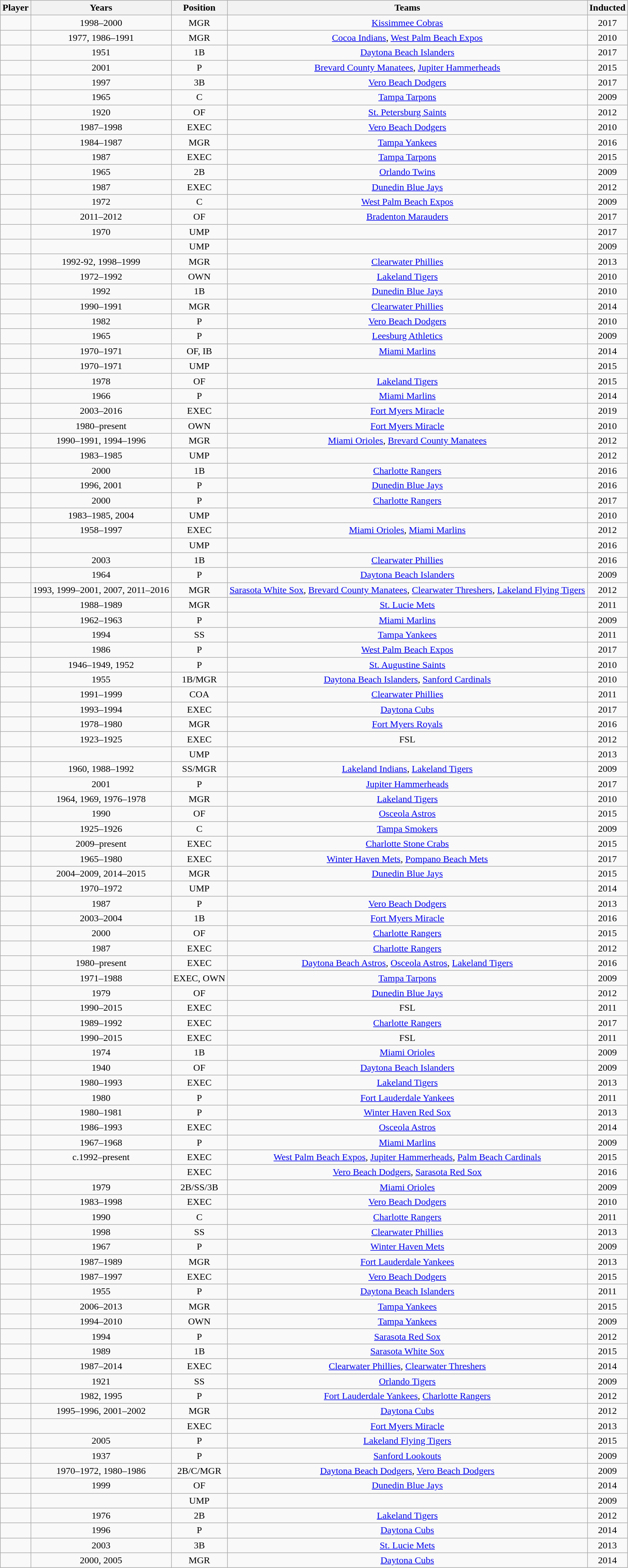<table class="wikitable sortable" style="text-align:center">
<tr>
<th>Player</th>
<th>Years</th>
<th>Position</th>
<th>Teams</th>
<th>Inducted</th>
</tr>
<tr>
<td></td>
<td>1998–2000</td>
<td>MGR</td>
<td><a href='#'>Kissimmee Cobras</a></td>
<td>2017</td>
</tr>
<tr>
<td></td>
<td>1977, 1986–1991</td>
<td>MGR</td>
<td><a href='#'>Cocoa Indians</a>, <a href='#'>West Palm Beach Expos</a></td>
<td>2010</td>
</tr>
<tr>
<td></td>
<td>1951</td>
<td>1B</td>
<td><a href='#'>Daytona Beach Islanders</a></td>
<td>2017</td>
</tr>
<tr>
<td></td>
<td>2001</td>
<td>P</td>
<td><a href='#'>Brevard County Manatees</a>, <a href='#'>Jupiter Hammerheads</a></td>
<td>2015</td>
</tr>
<tr>
<td></td>
<td>1997</td>
<td>3B</td>
<td><a href='#'>Vero Beach Dodgers</a></td>
<td>2017</td>
</tr>
<tr>
<td></td>
<td>1965</td>
<td>C</td>
<td><a href='#'>Tampa Tarpons</a></td>
<td>2009</td>
</tr>
<tr>
<td></td>
<td>1920</td>
<td>OF</td>
<td><a href='#'>St. Petersburg Saints</a></td>
<td>2012</td>
</tr>
<tr>
<td></td>
<td>1987–1998</td>
<td>EXEC</td>
<td><a href='#'>Vero Beach Dodgers</a></td>
<td>2010</td>
</tr>
<tr>
<td></td>
<td>1984–1987</td>
<td>MGR</td>
<td><a href='#'>Tampa Yankees</a></td>
<td>2016</td>
</tr>
<tr>
<td></td>
<td>1987</td>
<td>EXEC</td>
<td><a href='#'>Tampa Tarpons</a></td>
<td>2015</td>
</tr>
<tr>
<td></td>
<td>1965</td>
<td>2B</td>
<td><a href='#'>Orlando Twins</a></td>
<td>2009</td>
</tr>
<tr>
<td></td>
<td>1987</td>
<td>EXEC</td>
<td><a href='#'>Dunedin Blue Jays</a></td>
<td>2012</td>
</tr>
<tr>
<td></td>
<td>1972</td>
<td>C</td>
<td><a href='#'>West Palm Beach Expos</a></td>
<td>2009</td>
</tr>
<tr>
<td></td>
<td>2011–2012</td>
<td>OF</td>
<td><a href='#'>Bradenton Marauders</a></td>
<td>2017</td>
</tr>
<tr>
<td></td>
<td>1970</td>
<td>UMP</td>
<td></td>
<td>2017</td>
</tr>
<tr>
<td></td>
<td></td>
<td>UMP</td>
<td></td>
<td>2009</td>
</tr>
<tr>
<td></td>
<td>1992-92, 1998–1999</td>
<td>MGR</td>
<td><a href='#'>Clearwater Phillies</a></td>
<td>2013</td>
</tr>
<tr>
<td></td>
<td>1972–1992</td>
<td>OWN</td>
<td><a href='#'>Lakeland Tigers</a></td>
<td>2010</td>
</tr>
<tr>
<td></td>
<td>1992</td>
<td>1B</td>
<td><a href='#'>Dunedin Blue Jays</a></td>
<td>2010</td>
</tr>
<tr>
<td></td>
<td>1990–1991</td>
<td>MGR</td>
<td><a href='#'>Clearwater Phillies</a></td>
<td>2014</td>
</tr>
<tr>
<td></td>
<td>1982</td>
<td>P</td>
<td><a href='#'>Vero Beach Dodgers</a></td>
<td>2010</td>
</tr>
<tr>
<td></td>
<td>1965</td>
<td>P</td>
<td><a href='#'>Leesburg Athletics</a></td>
<td>2009</td>
</tr>
<tr>
<td></td>
<td>1970–1971</td>
<td>OF, IB</td>
<td><a href='#'>Miami Marlins</a></td>
<td>2014</td>
</tr>
<tr>
<td></td>
<td>1970–1971</td>
<td>UMP</td>
<td></td>
<td>2015</td>
</tr>
<tr>
<td></td>
<td>1978</td>
<td>OF</td>
<td><a href='#'>Lakeland Tigers</a></td>
<td>2015</td>
</tr>
<tr>
<td></td>
<td>1966</td>
<td>P</td>
<td><a href='#'>Miami Marlins</a></td>
<td>2014</td>
</tr>
<tr>
<td></td>
<td>2003–2016</td>
<td>EXEC</td>
<td><a href='#'>Fort Myers Miracle</a></td>
<td>2019</td>
</tr>
<tr>
<td></td>
<td>1980–present</td>
<td>OWN</td>
<td><a href='#'>Fort Myers Miracle</a></td>
<td>2010</td>
</tr>
<tr>
<td></td>
<td>1990–1991, 1994–1996</td>
<td>MGR</td>
<td><a href='#'>Miami Orioles</a>, <a href='#'>Brevard County Manatees</a></td>
<td>2012</td>
</tr>
<tr>
<td></td>
<td>1983–1985</td>
<td>UMP</td>
<td></td>
<td>2012</td>
</tr>
<tr>
<td></td>
<td>2000</td>
<td>1B</td>
<td><a href='#'>Charlotte Rangers</a></td>
<td>2016</td>
</tr>
<tr>
<td></td>
<td>1996, 2001</td>
<td>P</td>
<td><a href='#'>Dunedin Blue Jays</a></td>
<td>2016</td>
</tr>
<tr>
<td></td>
<td>2000</td>
<td>P</td>
<td><a href='#'>Charlotte Rangers</a></td>
<td>2017</td>
</tr>
<tr>
<td></td>
<td>1983–1985, 2004</td>
<td>UMP</td>
<td></td>
<td>2010</td>
</tr>
<tr>
<td></td>
<td>1958–1997</td>
<td>EXEC</td>
<td><a href='#'>Miami Orioles</a>, <a href='#'>Miami Marlins</a></td>
<td>2012</td>
</tr>
<tr>
<td></td>
<td></td>
<td>UMP</td>
<td></td>
<td>2016</td>
</tr>
<tr>
<td></td>
<td>2003</td>
<td>1B</td>
<td><a href='#'>Clearwater Phillies</a></td>
<td>2016</td>
</tr>
<tr>
<td></td>
<td>1964</td>
<td>P</td>
<td><a href='#'>Daytona Beach Islanders</a></td>
<td>2009</td>
</tr>
<tr>
<td></td>
<td>1993, 1999–2001, 2007, 2011–2016</td>
<td>MGR</td>
<td><a href='#'>Sarasota White Sox</a>, <a href='#'>Brevard County Manatees</a>, <a href='#'>Clearwater Threshers</a>, <a href='#'>Lakeland Flying Tigers</a></td>
<td>2012</td>
</tr>
<tr>
<td></td>
<td>1988–1989</td>
<td>MGR</td>
<td><a href='#'>St. Lucie Mets</a></td>
<td>2011</td>
</tr>
<tr>
<td></td>
<td>1962–1963</td>
<td>P</td>
<td><a href='#'>Miami Marlins</a></td>
<td>2009</td>
</tr>
<tr>
<td></td>
<td>1994</td>
<td>SS</td>
<td><a href='#'>Tampa Yankees</a></td>
<td>2011</td>
</tr>
<tr>
<td></td>
<td>1986</td>
<td>P</td>
<td><a href='#'>West Palm Beach Expos</a></td>
<td>2017</td>
</tr>
<tr>
<td></td>
<td>1946–1949, 1952</td>
<td>P</td>
<td><a href='#'>St. Augustine Saints</a></td>
<td>2010</td>
</tr>
<tr>
<td></td>
<td>1955</td>
<td>1B/MGR</td>
<td><a href='#'>Daytona Beach Islanders</a>, <a href='#'>Sanford Cardinals</a></td>
<td>2010</td>
</tr>
<tr>
<td></td>
<td>1991–1999</td>
<td>COA</td>
<td><a href='#'>Clearwater Phillies</a></td>
<td>2011</td>
</tr>
<tr>
<td></td>
<td>1993–1994</td>
<td>EXEC</td>
<td><a href='#'>Daytona Cubs</a></td>
<td>2017</td>
</tr>
<tr>
<td></td>
<td>1978–1980</td>
<td>MGR</td>
<td><a href='#'>Fort Myers Royals</a></td>
<td>2016</td>
</tr>
<tr>
<td></td>
<td>1923–1925</td>
<td>EXEC</td>
<td>FSL</td>
<td>2012</td>
</tr>
<tr>
<td></td>
<td></td>
<td>UMP</td>
<td></td>
<td>2013</td>
</tr>
<tr>
<td></td>
<td>1960, 1988–1992</td>
<td>SS/MGR</td>
<td><a href='#'>Lakeland Indians</a>, <a href='#'>Lakeland Tigers</a></td>
<td>2009</td>
</tr>
<tr>
<td></td>
<td>2001</td>
<td>P</td>
<td><a href='#'>Jupiter Hammerheads</a></td>
<td>2017</td>
</tr>
<tr>
<td></td>
<td>1964, 1969, 1976–1978</td>
<td>MGR</td>
<td><a href='#'>Lakeland Tigers</a></td>
<td>2010</td>
</tr>
<tr>
<td></td>
<td>1990</td>
<td>OF</td>
<td><a href='#'>Osceola Astros</a></td>
<td>2015</td>
</tr>
<tr>
<td></td>
<td>1925–1926</td>
<td>C</td>
<td><a href='#'>Tampa Smokers</a></td>
<td>2009</td>
</tr>
<tr>
<td></td>
<td>2009–present</td>
<td>EXEC</td>
<td><a href='#'>Charlotte Stone Crabs</a></td>
<td>2015</td>
</tr>
<tr>
<td></td>
<td>1965–1980</td>
<td>EXEC</td>
<td><a href='#'>Winter Haven Mets</a>, <a href='#'>Pompano Beach Mets</a></td>
<td>2017</td>
</tr>
<tr>
<td></td>
<td>2004–2009, 2014–2015</td>
<td>MGR</td>
<td><a href='#'>Dunedin Blue Jays</a></td>
<td>2015</td>
</tr>
<tr>
<td></td>
<td>1970–1972</td>
<td>UMP</td>
<td></td>
<td>2014</td>
</tr>
<tr>
<td></td>
<td>1987</td>
<td>P</td>
<td><a href='#'>Vero Beach Dodgers</a></td>
<td>2013</td>
</tr>
<tr>
<td></td>
<td>2003–2004</td>
<td>1B</td>
<td><a href='#'>Fort Myers Miracle</a></td>
<td>2016</td>
</tr>
<tr>
<td></td>
<td>2000</td>
<td>OF</td>
<td><a href='#'>Charlotte Rangers</a></td>
<td>2015</td>
</tr>
<tr>
<td></td>
<td>1987</td>
<td>EXEC</td>
<td><a href='#'>Charlotte Rangers</a></td>
<td>2012</td>
</tr>
<tr>
<td></td>
<td>1980–present</td>
<td>EXEC</td>
<td><a href='#'>Daytona Beach Astros</a>, <a href='#'>Osceola Astros</a>, <a href='#'>Lakeland Tigers</a></td>
<td>2016</td>
</tr>
<tr>
<td></td>
<td>1971–1988</td>
<td>EXEC, OWN</td>
<td><a href='#'>Tampa Tarpons</a></td>
<td>2009</td>
</tr>
<tr>
<td></td>
<td>1979</td>
<td>OF</td>
<td><a href='#'>Dunedin Blue Jays</a></td>
<td>2012</td>
</tr>
<tr>
<td></td>
<td>1990–2015</td>
<td>EXEC</td>
<td>FSL</td>
<td>2011</td>
</tr>
<tr>
<td></td>
<td>1989–1992</td>
<td>EXEC</td>
<td><a href='#'>Charlotte Rangers</a></td>
<td>2017</td>
</tr>
<tr>
<td></td>
<td>1990–2015</td>
<td>EXEC</td>
<td>FSL</td>
<td>2011</td>
</tr>
<tr>
<td></td>
<td>1974</td>
<td>1B</td>
<td><a href='#'>Miami Orioles</a></td>
<td>2009</td>
</tr>
<tr>
<td></td>
<td>1940</td>
<td>OF</td>
<td><a href='#'>Daytona Beach Islanders</a></td>
<td>2009</td>
</tr>
<tr>
<td></td>
<td>1980–1993</td>
<td>EXEC</td>
<td><a href='#'>Lakeland Tigers</a></td>
<td>2013</td>
</tr>
<tr>
<td></td>
<td>1980</td>
<td>P</td>
<td><a href='#'>Fort Lauderdale Yankees</a></td>
<td>2011</td>
</tr>
<tr>
<td></td>
<td>1980–1981</td>
<td>P</td>
<td><a href='#'>Winter Haven Red Sox</a></td>
<td>2013</td>
</tr>
<tr>
<td></td>
<td>1986–1993</td>
<td>EXEC</td>
<td><a href='#'>Osceola Astros</a></td>
<td>2014</td>
</tr>
<tr>
<td></td>
<td>1967–1968</td>
<td>P</td>
<td><a href='#'>Miami Marlins</a></td>
<td>2009</td>
</tr>
<tr>
<td></td>
<td>c.1992–present</td>
<td>EXEC</td>
<td><a href='#'>West Palm Beach Expos</a>, <a href='#'>Jupiter Hammerheads</a>, <a href='#'>Palm Beach Cardinals</a></td>
<td>2015</td>
</tr>
<tr>
<td></td>
<td></td>
<td>EXEC</td>
<td><a href='#'>Vero Beach Dodgers</a>, <a href='#'>Sarasota Red Sox</a></td>
<td>2016</td>
</tr>
<tr>
<td></td>
<td>1979</td>
<td>2B/SS/3B</td>
<td><a href='#'>Miami Orioles</a></td>
<td>2009</td>
</tr>
<tr>
<td></td>
<td>1983–1998</td>
<td>EXEC</td>
<td><a href='#'>Vero Beach Dodgers</a></td>
<td>2010</td>
</tr>
<tr>
<td></td>
<td>1990</td>
<td>C</td>
<td><a href='#'>Charlotte Rangers</a></td>
<td>2011</td>
</tr>
<tr>
<td></td>
<td>1998</td>
<td>SS</td>
<td><a href='#'>Clearwater Phillies</a></td>
<td>2013</td>
</tr>
<tr>
<td></td>
<td>1967</td>
<td>P</td>
<td><a href='#'>Winter Haven Mets</a></td>
<td>2009</td>
</tr>
<tr>
<td></td>
<td>1987–1989</td>
<td>MGR</td>
<td><a href='#'>Fort Lauderdale Yankees</a></td>
<td>2013</td>
</tr>
<tr>
<td></td>
<td>1987–1997</td>
<td>EXEC</td>
<td><a href='#'>Vero Beach Dodgers</a></td>
<td>2015</td>
</tr>
<tr>
<td></td>
<td>1955</td>
<td>P</td>
<td><a href='#'>Daytona Beach Islanders</a></td>
<td>2011</td>
</tr>
<tr>
<td></td>
<td>2006–2013</td>
<td>MGR</td>
<td><a href='#'>Tampa Yankees</a></td>
<td>2015</td>
</tr>
<tr>
<td></td>
<td>1994–2010</td>
<td>OWN</td>
<td><a href='#'>Tampa Yankees</a></td>
<td>2009</td>
</tr>
<tr>
<td></td>
<td>1994</td>
<td>P</td>
<td><a href='#'>Sarasota Red Sox</a></td>
<td>2012</td>
</tr>
<tr>
<td></td>
<td>1989</td>
<td>1B</td>
<td><a href='#'>Sarasota White Sox</a></td>
<td>2015</td>
</tr>
<tr>
<td></td>
<td>1987–2014</td>
<td>EXEC</td>
<td><a href='#'>Clearwater Phillies</a>, <a href='#'>Clearwater Threshers</a></td>
<td>2014</td>
</tr>
<tr>
<td></td>
<td>1921</td>
<td>SS</td>
<td><a href='#'>Orlando Tigers</a></td>
<td>2009</td>
</tr>
<tr>
<td></td>
<td>1982, 1995</td>
<td>P</td>
<td><a href='#'>Fort Lauderdale Yankees</a>, <a href='#'>Charlotte Rangers</a></td>
<td>2012</td>
</tr>
<tr>
<td></td>
<td>1995–1996, 2001–2002</td>
<td>MGR</td>
<td><a href='#'>Daytona Cubs</a></td>
<td>2012</td>
</tr>
<tr>
<td></td>
<td></td>
<td>EXEC</td>
<td><a href='#'>Fort Myers Miracle</a></td>
<td>2013</td>
</tr>
<tr>
<td></td>
<td>2005</td>
<td>P</td>
<td><a href='#'>Lakeland Flying Tigers</a></td>
<td>2015</td>
</tr>
<tr>
<td></td>
<td>1937</td>
<td>P</td>
<td><a href='#'>Sanford Lookouts</a></td>
<td>2009</td>
</tr>
<tr>
<td></td>
<td>1970–1972, 1980–1986</td>
<td>2B/C/MGR</td>
<td><a href='#'>Daytona Beach Dodgers</a>,  <a href='#'>Vero Beach Dodgers</a></td>
<td>2009</td>
</tr>
<tr>
<td></td>
<td>1999</td>
<td>OF</td>
<td><a href='#'>Dunedin Blue Jays</a></td>
<td>2014</td>
</tr>
<tr>
<td></td>
<td></td>
<td>UMP</td>
<td></td>
<td>2009</td>
</tr>
<tr>
<td></td>
<td>1976</td>
<td>2B</td>
<td><a href='#'>Lakeland Tigers</a></td>
<td>2012</td>
</tr>
<tr>
<td></td>
<td>1996</td>
<td>P</td>
<td><a href='#'>Daytona Cubs</a></td>
<td>2014</td>
</tr>
<tr>
<td></td>
<td>2003</td>
<td>3B</td>
<td><a href='#'>St. Lucie Mets</a></td>
<td>2013</td>
</tr>
<tr>
<td></td>
<td>2000, 2005</td>
<td>MGR</td>
<td><a href='#'>Daytona Cubs</a></td>
<td>2014</td>
</tr>
</table>
